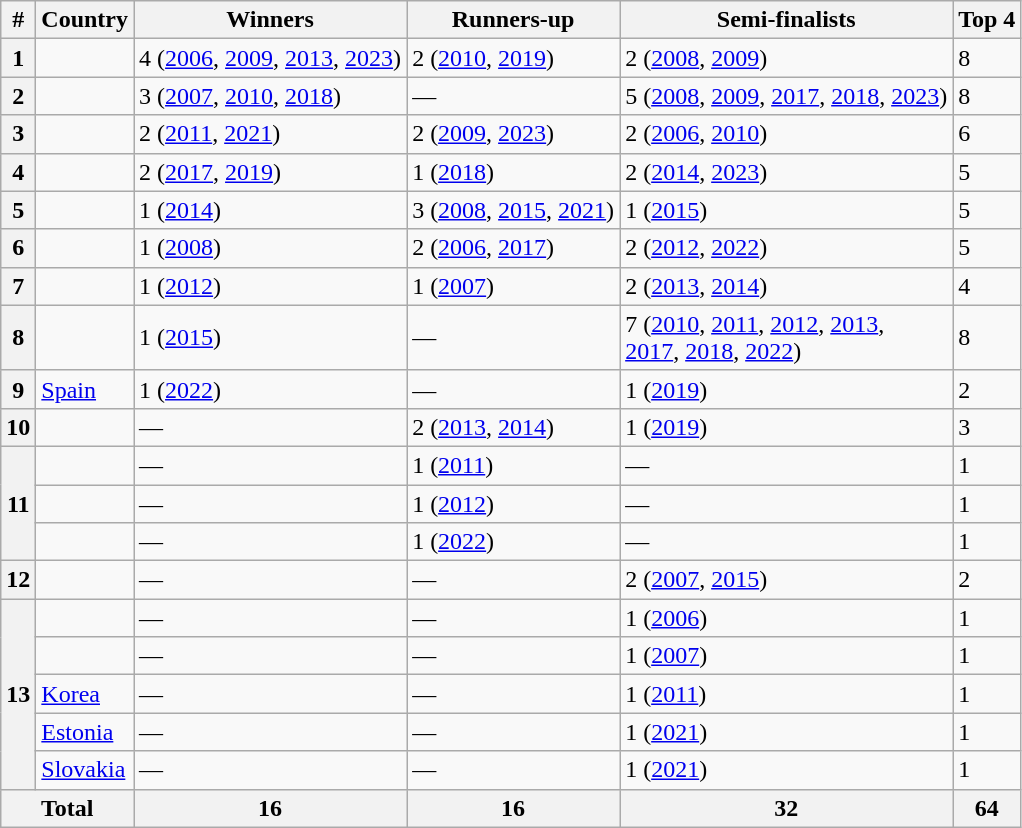<table class="wikitable sortable plainrowheaders" style="font-size:100%; text-align:left; width:;">
<tr>
<th>#</th>
<th>Country</th>
<th>Winners</th>
<th>Runners-up</th>
<th>Semi-finalists</th>
<th>Top 4</th>
</tr>
<tr>
<th>1</th>
<td align=left></td>
<td>4 (<a href='#'>2006</a>, <a href='#'>2009</a>, <a href='#'>2013</a>, <a href='#'>2023</a>)</td>
<td>2 (<a href='#'>2010</a>, <a href='#'>2019</a>)</td>
<td>2 (<a href='#'>2008</a>, <a href='#'>2009</a>)</td>
<td>8</td>
</tr>
<tr>
<th>2</th>
<td align=left></td>
<td>3 (<a href='#'>2007</a>, <a href='#'>2010</a>, <a href='#'>2018</a>)</td>
<td>—</td>
<td>5 (<a href='#'>2008</a>, <a href='#'>2009</a>, <a href='#'>2017</a>, <a href='#'>2018</a>, <a href='#'>2023</a>)</td>
<td>8</td>
</tr>
<tr>
<th>3</th>
<td align=left></td>
<td>2 (<a href='#'>2011</a>, <a href='#'>2021</a>)</td>
<td>2 (<a href='#'>2009</a>, <a href='#'>2023</a>)</td>
<td>2 (<a href='#'>2006</a>, <a href='#'>2010</a>)</td>
<td>6</td>
</tr>
<tr>
<th>4</th>
<td align=left></td>
<td>2 (<a href='#'>2017</a>, <a href='#'>2019</a>)</td>
<td>1 (<a href='#'>2018</a>)</td>
<td>2 (<a href='#'>2014</a>, <a href='#'>2023</a>)</td>
<td>5</td>
</tr>
<tr>
<th>5</th>
<td align="left"></td>
<td>1 (<a href='#'>2014</a>)</td>
<td>3 (<a href='#'>2008</a>, <a href='#'>2015</a>, <a href='#'>2021</a>)</td>
<td>1 (<a href='#'>2015</a>)</td>
<td>5</td>
</tr>
<tr>
<th>6</th>
<td align=left></td>
<td>1 (<a href='#'>2008</a>)</td>
<td>2 (<a href='#'>2006</a>, <a href='#'>2017</a>)</td>
<td>2 (<a href='#'>2012</a>, <a href='#'>2022</a>)</td>
<td>5</td>
</tr>
<tr>
<th>7</th>
<td align=left></td>
<td>1 (<a href='#'>2012</a>)</td>
<td>1 (<a href='#'>2007</a>)</td>
<td>2 (<a href='#'>2013</a>, <a href='#'>2014</a>)</td>
<td>4</td>
</tr>
<tr>
<th>8</th>
<td align=left></td>
<td>1 (<a href='#'>2015</a>)</td>
<td>—</td>
<td>7 (<a href='#'>2010</a>, <a href='#'>2011</a>, <a href='#'>2012</a>, <a href='#'>2013</a>, <br> <a href='#'>2017</a>, <a href='#'>2018</a>, <a href='#'>2022</a>)</td>
<td>8</td>
</tr>
<tr>
<th>9</th>
<td align=left> <a href='#'>Spain</a></td>
<td>1 (<a href='#'>2022</a>)</td>
<td>—</td>
<td>1 (<a href='#'>2019</a>)</td>
<td>2</td>
</tr>
<tr>
<th>10</th>
<td align=left></td>
<td>—</td>
<td>2 (<a href='#'>2013</a>, <a href='#'>2014</a>)</td>
<td>1 (<a href='#'>2019</a>)</td>
<td>3</td>
</tr>
<tr>
<th rowspan=3>11</th>
<td align=left></td>
<td>—</td>
<td>1 (<a href='#'>2011</a>)</td>
<td>—</td>
<td>1</td>
</tr>
<tr>
<td align=left></td>
<td>—</td>
<td>1 (<a href='#'>2012</a>)</td>
<td>—</td>
<td>1</td>
</tr>
<tr>
<td align=left></td>
<td>—</td>
<td>1 (<a href='#'>2022</a>)</td>
<td>—</td>
<td>1</td>
</tr>
<tr>
<th>12</th>
<td align=left></td>
<td>—</td>
<td>—</td>
<td>2 (<a href='#'>2007</a>, <a href='#'>2015</a>)</td>
<td>2</td>
</tr>
<tr>
<th rowspan="5">13</th>
<td align=left></td>
<td>—</td>
<td>—</td>
<td>1 (<a href='#'>2006</a>)</td>
<td>1</td>
</tr>
<tr>
<td align=left></td>
<td>—</td>
<td>—</td>
<td>1 (<a href='#'>2007</a>)</td>
<td>1</td>
</tr>
<tr>
<td align=left> <a href='#'>Korea</a></td>
<td>—</td>
<td>—</td>
<td>1 (<a href='#'>2011</a>)</td>
<td>1</td>
</tr>
<tr>
<td align=left> <a href='#'>Estonia</a></td>
<td>—</td>
<td>—</td>
<td>1 (<a href='#'>2021</a>)</td>
<td>1</td>
</tr>
<tr>
<td align=left> <a href='#'>Slovakia</a></td>
<td>—</td>
<td>—</td>
<td>1 (<a href='#'>2021</a>)</td>
<td>1</td>
</tr>
<tr>
<th colspan=2>Total</th>
<th>16</th>
<th>16</th>
<th>32</th>
<th>64</th>
</tr>
</table>
